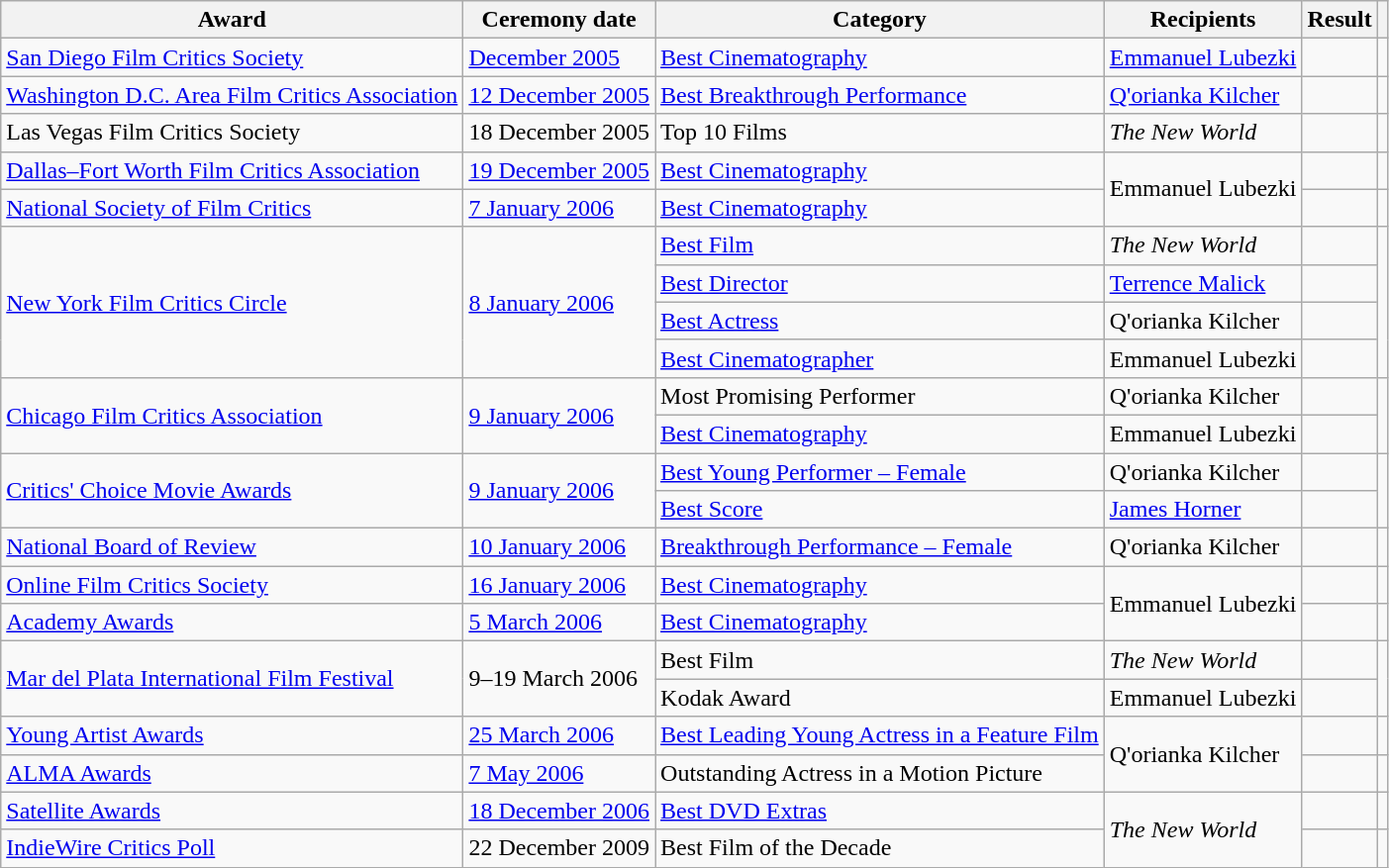<table class="wikitable plainrowheaders sortable">
<tr>
<th scope="col">Award</th>
<th scope="col">Ceremony date</th>
<th scope="col">Category</th>
<th scope="col">Recipients</th>
<th scope="col">Result</th>
<th class="unsortable" scope="col"></th>
</tr>
<tr>
<td><a href='#'>San Diego Film Critics Society</a></td>
<td><a href='#'>December 2005</a></td>
<td><a href='#'>Best Cinematography</a></td>
<td><a href='#'>Emmanuel Lubezki</a></td>
<td></td>
<td></td>
</tr>
<tr>
<td><a href='#'>Washington D.C. Area Film Critics Association</a></td>
<td><a href='#'>12 December 2005</a></td>
<td><a href='#'>Best Breakthrough Performance</a></td>
<td><a href='#'>Q'orianka Kilcher</a></td>
<td></td>
<td></td>
</tr>
<tr>
<td>Las Vegas Film Critics Society</td>
<td>18 December 2005</td>
<td>Top 10 Films</td>
<td><em>The New World</em></td>
<td></td>
<td></td>
</tr>
<tr>
<td><a href='#'>Dallas–Fort Worth Film Critics Association</a></td>
<td><a href='#'>19 December 2005</a></td>
<td><a href='#'>Best Cinematography</a></td>
<td rowspan="2">Emmanuel Lubezki</td>
<td></td>
<td></td>
</tr>
<tr>
<td><a href='#'>National Society of Film Critics</a></td>
<td><a href='#'>7 January 2006</a></td>
<td><a href='#'>Best Cinematography</a></td>
<td></td>
<td></td>
</tr>
<tr>
<td rowspan="4"><a href='#'>New York Film Critics Circle</a></td>
<td rowspan="4"><a href='#'>8 January 2006</a></td>
<td><a href='#'>Best Film</a></td>
<td><em>The New World</em></td>
<td></td>
<td rowspan="4"></td>
</tr>
<tr>
<td><a href='#'>Best Director</a></td>
<td><a href='#'>Terrence Malick</a></td>
<td></td>
</tr>
<tr>
<td><a href='#'>Best Actress</a></td>
<td>Q'orianka Kilcher</td>
<td></td>
</tr>
<tr>
<td><a href='#'>Best Cinematographer</a></td>
<td>Emmanuel Lubezki</td>
<td></td>
</tr>
<tr>
<td rowspan="2"><a href='#'>Chicago Film Critics Association</a></td>
<td rowspan="2"><a href='#'>9 January 2006</a></td>
<td>Most Promising Performer</td>
<td>Q'orianka Kilcher</td>
<td></td>
<td rowspan="2"></td>
</tr>
<tr>
<td><a href='#'>Best Cinematography</a></td>
<td>Emmanuel Lubezki</td>
<td></td>
</tr>
<tr>
<td rowspan="2"><a href='#'>Critics' Choice Movie Awards</a></td>
<td rowspan="2"><a href='#'>9 January 2006</a></td>
<td><a href='#'>Best Young Performer – Female</a></td>
<td>Q'orianka Kilcher</td>
<td></td>
<td rowspan="2"></td>
</tr>
<tr>
<td><a href='#'>Best Score</a></td>
<td><a href='#'>James Horner</a></td>
<td></td>
</tr>
<tr>
<td><a href='#'>National Board of Review</a></td>
<td><a href='#'>10 January 2006</a></td>
<td><a href='#'>Breakthrough Performance – Female</a></td>
<td>Q'orianka Kilcher</td>
<td></td>
<td></td>
</tr>
<tr>
<td><a href='#'>Online Film Critics Society</a></td>
<td><a href='#'>16 January 2006</a></td>
<td><a href='#'>Best Cinematography</a></td>
<td rowspan="2">Emmanuel Lubezki</td>
<td></td>
<td></td>
</tr>
<tr>
<td><a href='#'>Academy Awards</a></td>
<td><a href='#'>5 March 2006</a></td>
<td><a href='#'>Best Cinematography</a></td>
<td></td>
<td></td>
</tr>
<tr>
<td rowspan="2"><a href='#'>Mar del Plata International Film Festival</a></td>
<td rowspan="2">9–19 March 2006</td>
<td>Best Film</td>
<td><em>The New World</em></td>
<td></td>
<td rowspan="2"></td>
</tr>
<tr>
<td>Kodak Award</td>
<td>Emmanuel Lubezki</td>
<td></td>
</tr>
<tr>
<td><a href='#'>Young Artist Awards</a></td>
<td><a href='#'>25 March 2006</a></td>
<td><a href='#'>Best Leading Young Actress in a Feature Film</a></td>
<td rowspan="2">Q'orianka Kilcher</td>
<td></td>
<td></td>
</tr>
<tr>
<td><a href='#'>ALMA Awards</a></td>
<td><a href='#'>7 May 2006</a></td>
<td>Outstanding Actress in a Motion Picture</td>
<td></td>
<td></td>
</tr>
<tr>
<td><a href='#'>Satellite Awards</a></td>
<td><a href='#'>18 December 2006</a></td>
<td><a href='#'>Best DVD Extras</a></td>
<td rowspan="2"><em>The New World</em></td>
<td></td>
<td></td>
</tr>
<tr>
<td><a href='#'>IndieWire Critics Poll</a></td>
<td>22 December 2009</td>
<td>Best Film of the Decade</td>
<td></td>
<td></td>
</tr>
</table>
